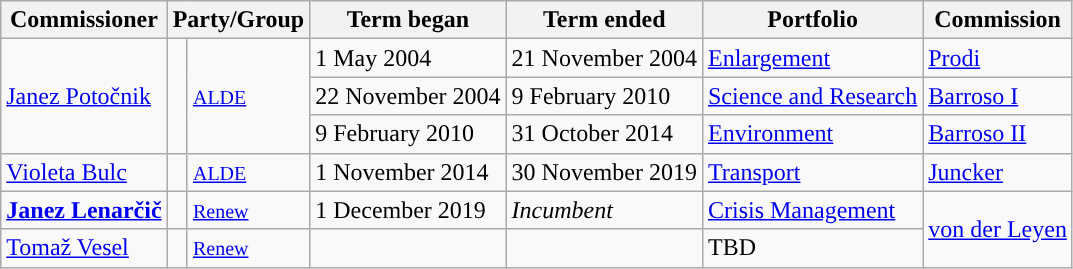<table class="wikitable">
<tr>
<th>Commissioner</th>
<th colspan="2">Party/Group</th>
<th>Term began</th>
<th>Term ended</th>
<th>Portfolio</th>
<th>Commission</th>
</tr>
<tr>
<td rowspan="3"><a href='#'>Janez Potočnik</a></td>
<td rowspan="3" style="background-color:"></td>
<td rowspan="3"><a href='#'><small>ALDE</small></a></td>
<td>1 May 2004</td>
<td>21 November 2004</td>
<td><a href='#'>Enlargement</a></td>
<td><a href='#'>Prodi</a></td>
</tr>
<tr>
<td>22 November 2004</td>
<td>9 February 2010</td>
<td><a href='#'>Science and Research</a></td>
<td><a href='#'>Barroso I</a></td>
</tr>
<tr>
<td>9 February 2010</td>
<td>31 October 2014</td>
<td><a href='#'>Environment</a></td>
<td><a href='#'>Barroso II</a></td>
</tr>
<tr>
<td><a href='#'>Violeta Bulc</a></td>
<td style="background-color:"></td>
<td><a href='#'><small>ALDE</small></a></td>
<td>1 November 2014</td>
<td>30 November 2019</td>
<td><a href='#'>Transport</a></td>
<td><a href='#'>Juncker</a></td>
</tr>
<tr>
<td><strong><a href='#'>Janez Lenarčič</a></strong></td>
<td style="background-color:"></td>
<td><a href='#'><small>Renew</small></a></td>
<td>1 December 2019</td>
<td><em>Incumbent</em></td>
<td><a href='#'>Crisis Management</a></td>
<td rowspan="2"><a href='#'>von der Leyen</a></td>
</tr>
<tr>
<td><a href='#'>Tomaž Vesel</a></td>
<td style="background-color:"></td>
<td><a href='#'><small>Renew</small></a></td>
<td></td>
<td></td>
<td>TBD</td>
</tr>
</table>
